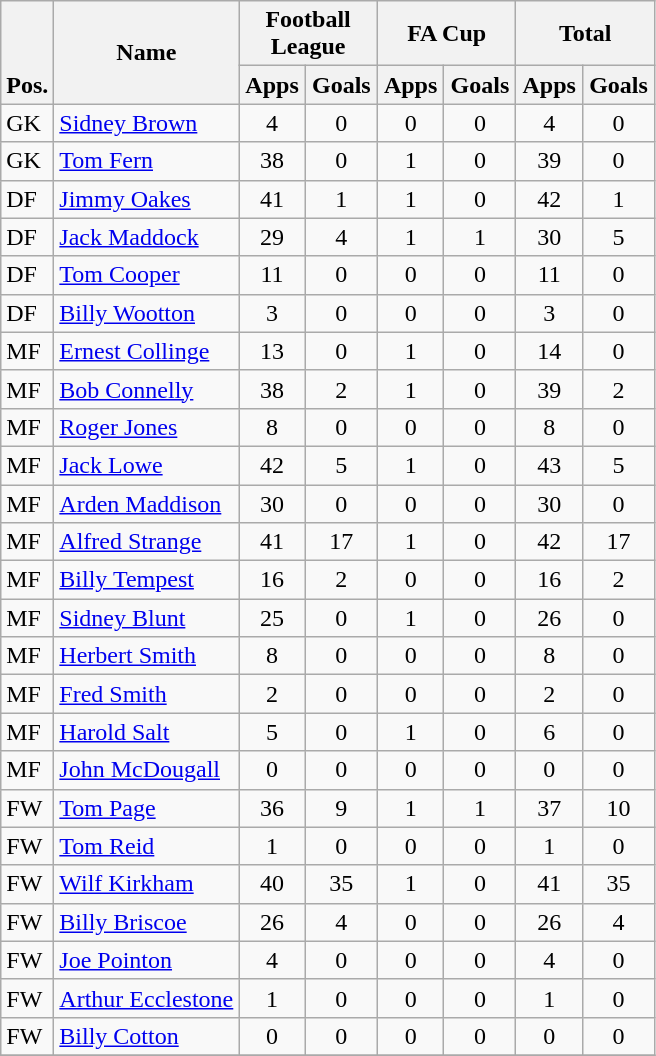<table class="wikitable" style="text-align:center">
<tr>
<th rowspan="2" valign="bottom">Pos.</th>
<th rowspan="2">Name</th>
<th colspan="2" width="85">Football League</th>
<th colspan="2" width="85">FA Cup</th>
<th colspan="2" width="85">Total</th>
</tr>
<tr>
<th>Apps</th>
<th>Goals</th>
<th>Apps</th>
<th>Goals</th>
<th>Apps</th>
<th>Goals</th>
</tr>
<tr>
<td align="left">GK</td>
<td align="left"> <a href='#'>Sidney Brown</a></td>
<td>4</td>
<td>0</td>
<td>0</td>
<td>0</td>
<td>4</td>
<td>0</td>
</tr>
<tr>
<td align="left">GK</td>
<td align="left"> <a href='#'>Tom Fern</a></td>
<td>38</td>
<td>0</td>
<td>1</td>
<td>0</td>
<td>39</td>
<td>0</td>
</tr>
<tr>
<td align="left">DF</td>
<td align="left"> <a href='#'>Jimmy Oakes</a></td>
<td>41</td>
<td>1</td>
<td>1</td>
<td>0</td>
<td>42</td>
<td>1</td>
</tr>
<tr>
<td align="left">DF</td>
<td align="left"> <a href='#'>Jack Maddock</a></td>
<td>29</td>
<td>4</td>
<td>1</td>
<td>1</td>
<td>30</td>
<td>5</td>
</tr>
<tr>
<td align="left">DF</td>
<td align="left"> <a href='#'>Tom Cooper</a></td>
<td>11</td>
<td>0</td>
<td>0</td>
<td>0</td>
<td>11</td>
<td>0</td>
</tr>
<tr>
<td align="left">DF</td>
<td align="left"> <a href='#'>Billy Wootton</a></td>
<td>3</td>
<td>0</td>
<td>0</td>
<td>0</td>
<td>3</td>
<td>0</td>
</tr>
<tr>
<td align="left">MF</td>
<td align="left"> <a href='#'>Ernest Collinge</a></td>
<td>13</td>
<td>0</td>
<td>1</td>
<td>0</td>
<td>14</td>
<td>0</td>
</tr>
<tr>
<td align="left">MF</td>
<td align="left"> <a href='#'>Bob Connelly</a></td>
<td>38</td>
<td>2</td>
<td>1</td>
<td>0</td>
<td>39</td>
<td>2</td>
</tr>
<tr>
<td align="left">MF</td>
<td align="left"> <a href='#'>Roger Jones</a></td>
<td>8</td>
<td>0</td>
<td>0</td>
<td>0</td>
<td>8</td>
<td>0</td>
</tr>
<tr>
<td align="left">MF</td>
<td align="left"> <a href='#'>Jack Lowe</a></td>
<td>42</td>
<td>5</td>
<td>1</td>
<td>0</td>
<td>43</td>
<td>5</td>
</tr>
<tr>
<td align="left">MF</td>
<td align="left"> <a href='#'>Arden Maddison</a></td>
<td>30</td>
<td>0</td>
<td>0</td>
<td>0</td>
<td>30</td>
<td>0</td>
</tr>
<tr>
<td align="left">MF</td>
<td align="left"> <a href='#'>Alfred Strange</a></td>
<td>41</td>
<td>17</td>
<td>1</td>
<td>0</td>
<td>42</td>
<td>17</td>
</tr>
<tr>
<td align="left">MF</td>
<td align="left"> <a href='#'>Billy Tempest</a></td>
<td>16</td>
<td>2</td>
<td>0</td>
<td>0</td>
<td>16</td>
<td>2</td>
</tr>
<tr>
<td align="left">MF</td>
<td align="left"> <a href='#'>Sidney Blunt</a></td>
<td>25</td>
<td>0</td>
<td>1</td>
<td>0</td>
<td>26</td>
<td>0</td>
</tr>
<tr>
<td align="left">MF</td>
<td align="left"> <a href='#'>Herbert Smith</a></td>
<td>8</td>
<td>0</td>
<td>0</td>
<td>0</td>
<td>8</td>
<td>0</td>
</tr>
<tr>
<td align="left">MF</td>
<td align="left"> <a href='#'>Fred Smith</a></td>
<td>2</td>
<td>0</td>
<td>0</td>
<td>0</td>
<td>2</td>
<td>0</td>
</tr>
<tr>
<td align="left">MF</td>
<td align="left"><a href='#'>Harold Salt</a></td>
<td>5</td>
<td>0</td>
<td>1</td>
<td>0</td>
<td>6</td>
<td>0</td>
</tr>
<tr>
<td align="left">MF</td>
<td align="left"> <a href='#'>John McDougall</a></td>
<td>0</td>
<td>0</td>
<td>0</td>
<td>0</td>
<td>0</td>
<td>0</td>
</tr>
<tr>
<td align="left">FW</td>
<td align="left"> <a href='#'>Tom Page</a></td>
<td>36</td>
<td>9</td>
<td>1</td>
<td>1</td>
<td>37</td>
<td>10</td>
</tr>
<tr>
<td align="left">FW</td>
<td align="left"> <a href='#'>Tom Reid</a></td>
<td>1</td>
<td>0</td>
<td>0</td>
<td>0</td>
<td>1</td>
<td>0</td>
</tr>
<tr>
<td align="left">FW</td>
<td align="left"> <a href='#'>Wilf Kirkham</a></td>
<td>40</td>
<td>35</td>
<td>1</td>
<td>0</td>
<td>41</td>
<td>35</td>
</tr>
<tr>
<td align="left">FW</td>
<td align="left"> <a href='#'>Billy Briscoe</a></td>
<td>26</td>
<td>4</td>
<td>0</td>
<td>0</td>
<td>26</td>
<td>4</td>
</tr>
<tr>
<td align="left">FW</td>
<td align="left"> <a href='#'>Joe Pointon</a></td>
<td>4</td>
<td>0</td>
<td>0</td>
<td>0</td>
<td>4</td>
<td>0</td>
</tr>
<tr>
<td align="left">FW</td>
<td align="left"> <a href='#'>Arthur Ecclestone</a></td>
<td>1</td>
<td>0</td>
<td>0</td>
<td>0</td>
<td>1</td>
<td>0</td>
</tr>
<tr>
<td align="left">FW</td>
<td align="left"> <a href='#'>Billy Cotton</a></td>
<td>0</td>
<td>0</td>
<td>0</td>
<td>0</td>
<td>0</td>
<td>0</td>
</tr>
<tr>
</tr>
</table>
